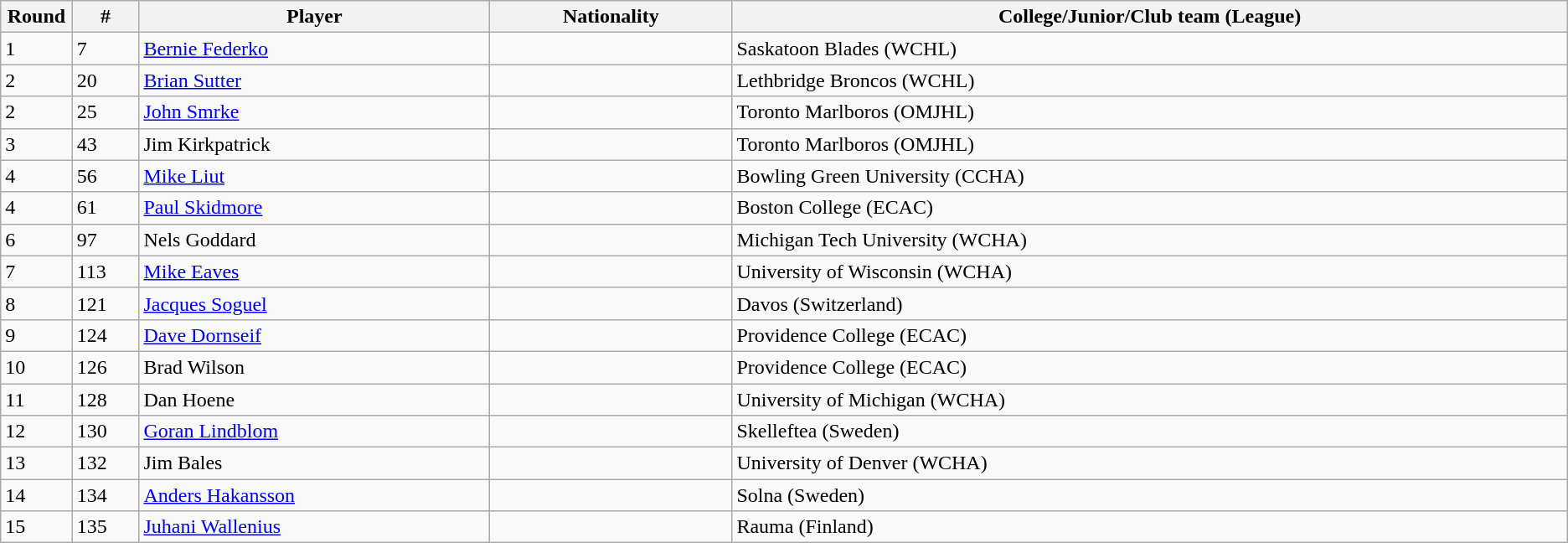<table class="wikitable">
<tr align="center">
<th bgcolor="#DDDDFF" width="4.0%">Round</th>
<th bgcolor="#DDDDFF" width="4.0%">#</th>
<th bgcolor="#DDDDFF" width="21.0%">Player</th>
<th bgcolor="#DDDDFF" width="14.5%">Nationality</th>
<th bgcolor="#DDDDFF" width="50.0%">College/Junior/Club team (League)</th>
</tr>
<tr>
<td>1</td>
<td>7</td>
<td><a href='#'>Bernie Federko</a></td>
<td></td>
<td>Saskatoon Blades (WCHL)</td>
</tr>
<tr>
<td>2</td>
<td>20</td>
<td><a href='#'>Brian Sutter</a></td>
<td></td>
<td>Lethbridge Broncos (WCHL)</td>
</tr>
<tr>
<td>2</td>
<td>25</td>
<td><a href='#'>John Smrke</a></td>
<td></td>
<td>Toronto Marlboros (OMJHL)</td>
</tr>
<tr>
<td>3</td>
<td>43</td>
<td>Jim Kirkpatrick</td>
<td></td>
<td>Toronto Marlboros (OMJHL)</td>
</tr>
<tr>
<td>4</td>
<td>56</td>
<td><a href='#'>Mike Liut</a></td>
<td></td>
<td>Bowling Green University (CCHA)</td>
</tr>
<tr>
<td>4</td>
<td>61</td>
<td><a href='#'>Paul Skidmore</a></td>
<td></td>
<td>Boston College (ECAC)</td>
</tr>
<tr>
<td>6</td>
<td>97</td>
<td>Nels Goddard</td>
<td></td>
<td>Michigan Tech University (WCHA)</td>
</tr>
<tr>
<td>7</td>
<td>113</td>
<td><a href='#'>Mike Eaves</a></td>
<td></td>
<td>University of Wisconsin (WCHA)</td>
</tr>
<tr>
<td>8</td>
<td>121</td>
<td><a href='#'>Jacques Soguel</a></td>
<td></td>
<td>Davos (Switzerland)</td>
</tr>
<tr>
<td>9</td>
<td>124</td>
<td><a href='#'>Dave Dornseif</a></td>
<td></td>
<td>Providence College (ECAC)</td>
</tr>
<tr>
<td>10</td>
<td>126</td>
<td>Brad Wilson</td>
<td></td>
<td>Providence College (ECAC)</td>
</tr>
<tr>
<td>11</td>
<td>128</td>
<td>Dan Hoene</td>
<td></td>
<td>University of Michigan (WCHA)</td>
</tr>
<tr>
<td>12</td>
<td>130</td>
<td><a href='#'>Goran Lindblom</a></td>
<td></td>
<td>Skelleftea (Sweden)</td>
</tr>
<tr>
<td>13</td>
<td>132</td>
<td>Jim Bales</td>
<td></td>
<td>University of Denver (WCHA)</td>
</tr>
<tr>
<td>14</td>
<td>134</td>
<td><a href='#'>Anders Hakansson</a></td>
<td></td>
<td>Solna (Sweden)</td>
</tr>
<tr>
<td>15</td>
<td>135</td>
<td><a href='#'>Juhani Wallenius</a></td>
<td></td>
<td>Rauma (Finland)</td>
</tr>
</table>
